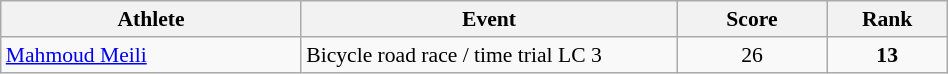<table class="wikitable" width="50%" style="text-align:center; font-size:90%">
<tr>
<th width="20%">Athlete</th>
<th width="25%">Event</th>
<th width="10%">Score</th>
<th width="8%">Rank</th>
</tr>
<tr>
<td align="left"><a href='#'>Mahmoud Meili</a></td>
<td align="left">Bicycle road race / time trial LC 3</td>
<td>26</td>
<td><strong>13</strong></td>
</tr>
</table>
